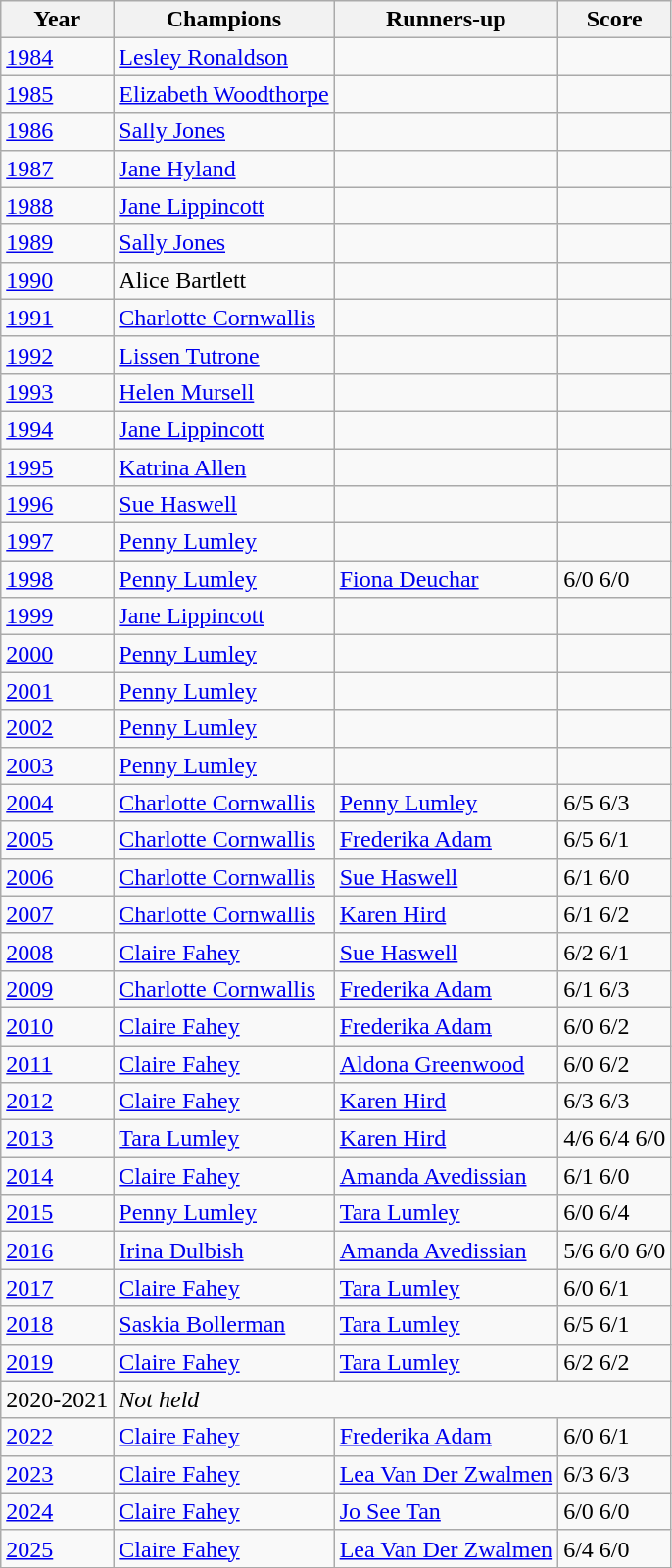<table class="wikitable">
<tr>
<th>Year</th>
<th>Champions</th>
<th>Runners-up</th>
<th class="unsortable">Score</th>
</tr>
<tr>
<td><a href='#'>1984</a></td>
<td> <a href='#'>Lesley Ronaldson</a></td>
<td></td>
<td></td>
</tr>
<tr>
<td><a href='#'>1985</a></td>
<td> <a href='#'>Elizabeth Woodthorpe</a></td>
<td></td>
<td></td>
</tr>
<tr>
<td><a href='#'>1986</a></td>
<td> <a href='#'>Sally Jones</a></td>
<td></td>
<td></td>
</tr>
<tr>
<td><a href='#'>1987</a></td>
<td> <a href='#'>Jane Hyland</a></td>
<td></td>
<td></td>
</tr>
<tr>
<td><a href='#'>1988</a></td>
<td> <a href='#'>Jane Lippincott</a></td>
<td></td>
<td></td>
</tr>
<tr>
<td><a href='#'>1989</a></td>
<td> <a href='#'>Sally Jones</a></td>
<td></td>
<td></td>
</tr>
<tr>
<td><a href='#'>1990</a></td>
<td> Alice Bartlett</td>
<td></td>
<td></td>
</tr>
<tr>
<td><a href='#'>1991</a></td>
<td> <a href='#'>Charlotte Cornwallis</a></td>
<td></td>
<td></td>
</tr>
<tr>
<td><a href='#'>1992</a></td>
<td> <a href='#'>Lissen Tutrone</a></td>
<td></td>
<td></td>
</tr>
<tr>
<td><a href='#'>1993</a></td>
<td> <a href='#'>Helen Mursell</a></td>
<td></td>
<td></td>
</tr>
<tr>
<td><a href='#'>1994</a></td>
<td> <a href='#'>Jane Lippincott</a></td>
<td></td>
<td></td>
</tr>
<tr>
<td><a href='#'>1995</a></td>
<td> <a href='#'>Katrina Allen</a></td>
<td></td>
<td></td>
</tr>
<tr>
<td><a href='#'>1996</a></td>
<td> <a href='#'>Sue Haswell</a></td>
<td></td>
<td></td>
</tr>
<tr>
<td><a href='#'>1997</a></td>
<td> <a href='#'>Penny Lumley</a></td>
<td></td>
<td></td>
</tr>
<tr>
<td><a href='#'>1998</a></td>
<td> <a href='#'>Penny Lumley</a></td>
<td> <a href='#'>Fiona Deuchar</a></td>
<td>6/0 6/0</td>
</tr>
<tr>
<td><a href='#'>1999</a></td>
<td> <a href='#'>Jane Lippincott</a></td>
<td></td>
<td></td>
</tr>
<tr>
<td><a href='#'>2000</a></td>
<td> <a href='#'>Penny Lumley</a></td>
<td></td>
<td></td>
</tr>
<tr>
<td><a href='#'>2001</a></td>
<td> <a href='#'>Penny Lumley</a></td>
<td></td>
<td></td>
</tr>
<tr>
<td><a href='#'>2002</a></td>
<td> <a href='#'>Penny Lumley</a></td>
<td></td>
<td></td>
</tr>
<tr>
<td><a href='#'>2003</a></td>
<td> <a href='#'>Penny Lumley</a></td>
<td></td>
<td></td>
</tr>
<tr>
<td><a href='#'>2004</a></td>
<td> <a href='#'>Charlotte Cornwallis</a></td>
<td> <a href='#'>Penny Lumley</a></td>
<td>6/5 6/3</td>
</tr>
<tr>
<td><a href='#'>2005</a></td>
<td> <a href='#'>Charlotte Cornwallis</a></td>
<td> <a href='#'>Frederika Adam</a></td>
<td>6/5 6/1</td>
</tr>
<tr>
<td><a href='#'>2006</a></td>
<td> <a href='#'>Charlotte Cornwallis</a></td>
<td> <a href='#'>Sue Haswell</a></td>
<td>6/1 6/0</td>
</tr>
<tr>
<td><a href='#'>2007</a></td>
<td> <a href='#'>Charlotte Cornwallis</a></td>
<td> <a href='#'>Karen Hird</a></td>
<td>6/1 6/2</td>
</tr>
<tr>
<td><a href='#'>2008</a></td>
<td> <a href='#'>Claire Fahey</a></td>
<td> <a href='#'>Sue Haswell</a></td>
<td>6/2 6/1</td>
</tr>
<tr>
<td><a href='#'>2009</a></td>
<td> <a href='#'>Charlotte Cornwallis</a></td>
<td> <a href='#'>Frederika Adam</a></td>
<td>6/1 6/3</td>
</tr>
<tr>
<td><a href='#'>2010</a></td>
<td> <a href='#'>Claire Fahey</a></td>
<td> <a href='#'>Frederika Adam</a></td>
<td>6/0 6/2</td>
</tr>
<tr>
<td><a href='#'>2011</a></td>
<td> <a href='#'>Claire Fahey</a></td>
<td> <a href='#'>Aldona Greenwood</a></td>
<td>6/0 6/2</td>
</tr>
<tr>
<td><a href='#'>2012</a></td>
<td> <a href='#'>Claire Fahey</a></td>
<td> <a href='#'>Karen Hird</a></td>
<td>6/3 6/3</td>
</tr>
<tr>
<td><a href='#'>2013</a></td>
<td> <a href='#'>Tara Lumley</a></td>
<td> <a href='#'>Karen Hird</a></td>
<td>4/6 6/4 6/0</td>
</tr>
<tr>
<td><a href='#'>2014</a></td>
<td> <a href='#'>Claire Fahey</a></td>
<td> <a href='#'>Amanda Avedissian</a></td>
<td>6/1 6/0</td>
</tr>
<tr>
<td><a href='#'>2015</a></td>
<td> <a href='#'>Penny Lumley</a></td>
<td> <a href='#'>Tara Lumley</a></td>
<td>6/0 6/4</td>
</tr>
<tr>
<td><a href='#'>2016</a></td>
<td> <a href='#'>Irina Dulbish</a></td>
<td> <a href='#'>Amanda Avedissian</a></td>
<td>5/6 6/0 6/0</td>
</tr>
<tr>
<td><a href='#'>2017</a></td>
<td> <a href='#'>Claire Fahey</a></td>
<td> <a href='#'>Tara Lumley</a></td>
<td>6/0 6/1</td>
</tr>
<tr>
<td><a href='#'>2018</a></td>
<td> <a href='#'>Saskia Bollerman</a></td>
<td> <a href='#'>Tara Lumley</a></td>
<td>6/5 6/1</td>
</tr>
<tr>
<td><a href='#'>2019</a></td>
<td> <a href='#'>Claire Fahey</a></td>
<td> <a href='#'>Tara Lumley</a></td>
<td>6/2 6/2</td>
</tr>
<tr>
<td>2020-2021</td>
<td colspan=4><em>Not held</em></td>
</tr>
<tr>
<td><a href='#'>2022</a></td>
<td> <a href='#'>Claire Fahey</a></td>
<td> <a href='#'>Frederika Adam</a></td>
<td>6/0 6/1</td>
</tr>
<tr>
<td><a href='#'>2023</a></td>
<td> <a href='#'>Claire Fahey</a></td>
<td> <a href='#'>Lea Van Der Zwalmen</a></td>
<td>6/3 6/3</td>
</tr>
<tr>
<td><a href='#'>2024</a></td>
<td> <a href='#'>Claire Fahey</a></td>
<td> <a href='#'>Jo See Tan</a></td>
<td>6/0 6/0</td>
</tr>
<tr>
<td><a href='#'>2025</a></td>
<td> <a href='#'>Claire Fahey</a></td>
<td> <a href='#'>Lea Van Der Zwalmen</a></td>
<td>6/4 6/0</td>
</tr>
</table>
